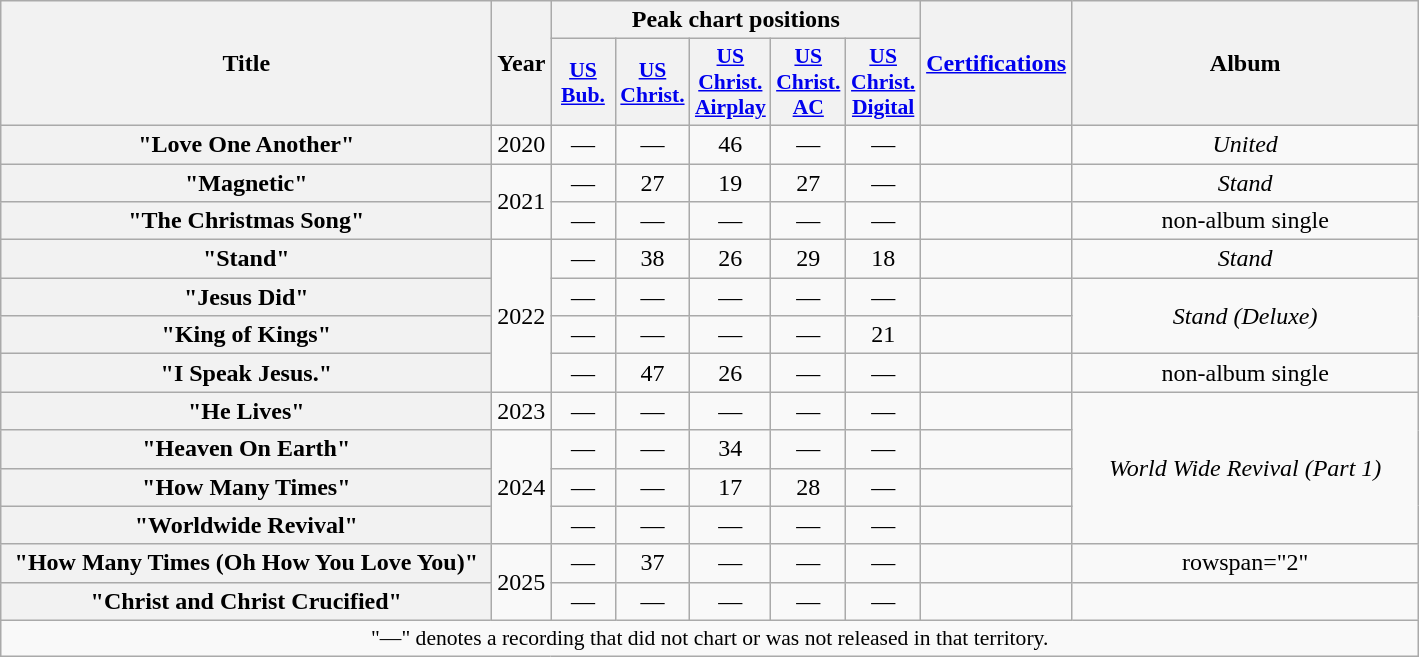<table class="wikitable plainrowheaders" style="text-align:center;" border="1">
<tr>
<th scope="col" style="width:20em;" rowspan="2">Title</th>
<th scope="col" style="width:2em;" rowspan="2">Year</th>
<th scope="col" colspan="5">Peak chart positions</th>
<th scope="col" rowspan="2"><a href='#'>Certifications</a><br></th>
<th style="width:14em;" rowspan="2">Album</th>
</tr>
<tr>
<th scope="col" style="width:2.5em;font-size:90%;"><a href='#'>US Bub.</a><br></th>
<th style="width:3em; font-size:90%"><a href='#'>US<br>Christ.</a><br></th>
<th style="width:3em; font-size:90%"><a href='#'>US<br>Christ.<br>Airplay</a><br></th>
<th style="width:3em; font-size:90%"><a href='#'>US<br>Christ. AC</a><br></th>
<th style="width:3em; font-size:90%"><a href='#'>US<br>Christ.<br>Digital</a><br></th>
</tr>
<tr>
<th scope="row">"Love One Another"<br></th>
<td>2020</td>
<td>—</td>
<td>—</td>
<td>46</td>
<td>—</td>
<td>—</td>
<td></td>
<td><em>United</em></td>
</tr>
<tr>
<th scope="row">"Magnetic"</th>
<td rowspan="2">2021</td>
<td>—</td>
<td>27</td>
<td>19</td>
<td>27</td>
<td>—</td>
<td></td>
<td><em>Stand</em></td>
</tr>
<tr>
<th scope="row">"The Christmas Song"</th>
<td>—</td>
<td>—</td>
<td>—</td>
<td>—</td>
<td>—</td>
<td></td>
<td>non-album single</td>
</tr>
<tr>
<th scope="row">"Stand"</th>
<td rowspan=4>2022</td>
<td>—</td>
<td>38</td>
<td>26</td>
<td>29</td>
<td>18</td>
<td></td>
<td><em>Stand</em></td>
</tr>
<tr>
<th scope="row">"Jesus Did"</th>
<td>—</td>
<td>—</td>
<td>—</td>
<td>—</td>
<td>—</td>
<td></td>
<td rowspan=2><em>Stand (Deluxe)</em></td>
</tr>
<tr>
<th scope="row">"King of Kings"<br></th>
<td>—</td>
<td>—</td>
<td>—</td>
<td>—</td>
<td>21</td>
<td></td>
</tr>
<tr>
<th scope="row">"I Speak Jesus."</th>
<td>—</td>
<td>47</td>
<td>26</td>
<td>—</td>
<td>—</td>
<td></td>
<td rowspan=1>non-album single</td>
</tr>
<tr>
<th scope="row">"He Lives"</th>
<td>2023</td>
<td>—</td>
<td>—</td>
<td>—</td>
<td>—</td>
<td>—</td>
<td></td>
<td rowspan="4"><em>World Wide Revival (Part 1)</em></td>
</tr>
<tr>
<th scope="row">"Heaven On Earth"</th>
<td rowspan="3">2024</td>
<td>—</td>
<td>—</td>
<td>34</td>
<td>—</td>
<td>—</td>
<td></td>
</tr>
<tr>
<th scope="row">"How Many Times"</th>
<td>—</td>
<td>—</td>
<td>17</td>
<td>28</td>
<td>—</td>
<td></td>
</tr>
<tr>
<th scope="row">"Worldwide Revival"</th>
<td>—</td>
<td>—</td>
<td>—</td>
<td>—</td>
<td>—</td>
<td></td>
</tr>
<tr>
<th scope="row">"How Many Times (Oh How You Love You)"</th>
<td rowspan="2">2025</td>
<td>—</td>
<td>37</td>
<td>—</td>
<td>—</td>
<td>—</td>
<td></td>
<td>rowspan="2" </td>
</tr>
<tr>
<th scope="row">"Christ and Christ Crucified"<br></th>
<td>—</td>
<td>—</td>
<td>—</td>
<td>—</td>
<td>—</td>
<td></td>
</tr>
<tr>
<td colspan="10" style="font-size:90%">"—" denotes a recording that did not chart or was not released in that territory.</td>
</tr>
</table>
